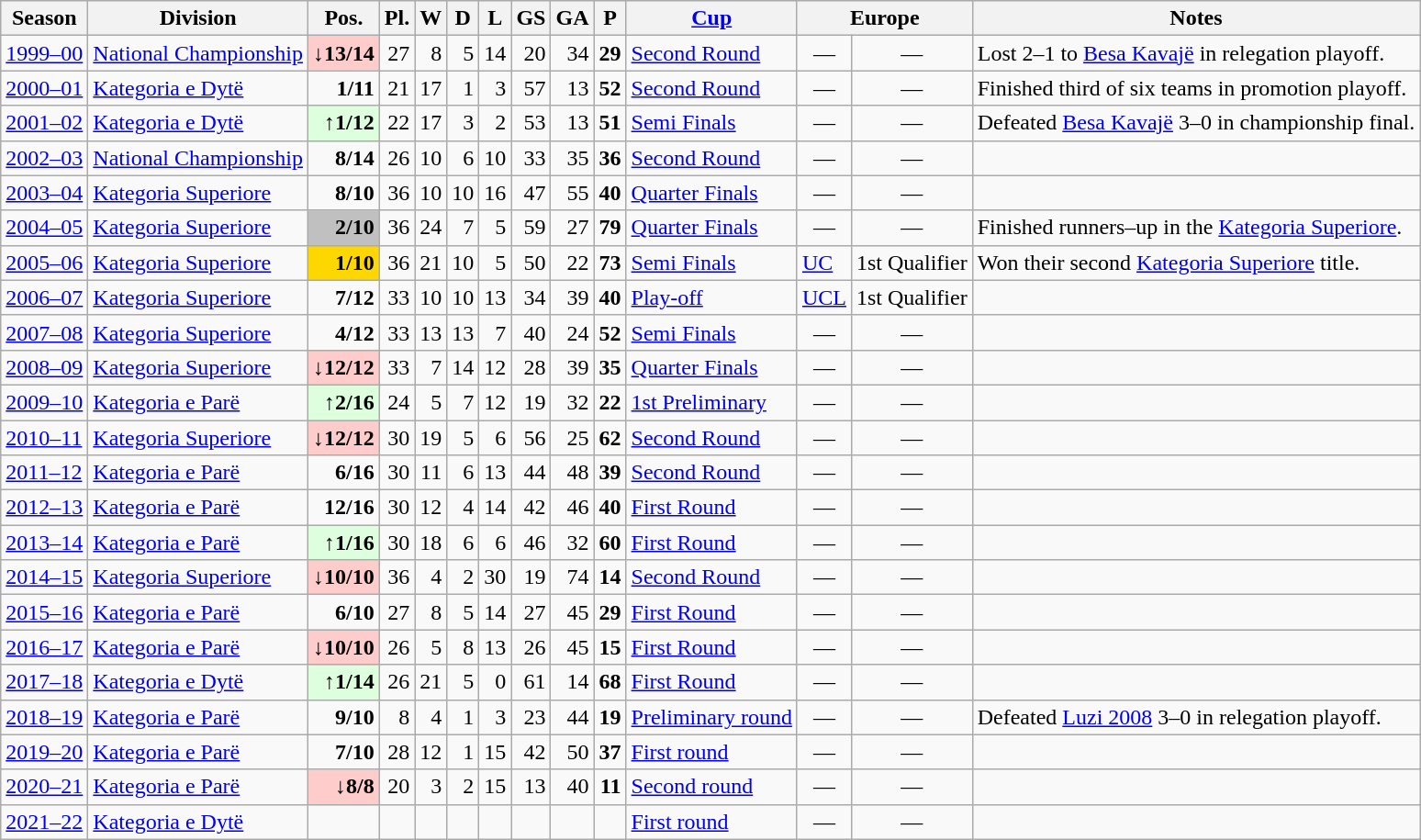<table class="wikitable">
<tr style="background:#efefef;">
<th>Season</th>
<th>Division</th>
<th>Pos.</th>
<th>Pl.</th>
<th>W</th>
<th>D</th>
<th>L</th>
<th>GS</th>
<th>GA</th>
<th>P</th>
<th><a href='#'>Cup</a></th>
<th colspan=2>Europe</th>
<th>Notes</th>
</tr>
<tr>
<td><a href='#'>1999–00</a></td>
<td><a href='#'>National Championship</a></td>
<td style="text-align:right; background:#FFCCCC;"><strong>↓13/14</strong></td>
<td align=right>27</td>
<td align=right>8</td>
<td align=right>5</td>
<td align=right>14</td>
<td align=right>20</td>
<td align=right>34</td>
<td align=right><strong>29</strong></td>
<td><a href='#'>Second Round</a></td>
<td align=center>—</td>
<td align=center>—</td>
<td>Lost 2–1 to <a href='#'>Besa Kavajë</a> in relegation playoff.</td>
</tr>
<tr>
<td><a href='#'>2000–01</a></td>
<td><a href='#'>Kategoria e Dytë</a></td>
<td align=right><strong>1/11</strong></td>
<td align=right>21</td>
<td align=right>17</td>
<td align=right>1</td>
<td align=right>3</td>
<td align=right>57</td>
<td align=right>13</td>
<td align=right><strong>52</strong></td>
<td><a href='#'>Second Round</a></td>
<td align=center>—</td>
<td align=center>—</td>
<td>Finished third of six teams in promotion playoff.</td>
</tr>
<tr>
<td><a href='#'>2001–02</a></td>
<td><a href='#'>Kategoria e Dytë</a></td>
<td style="text-align:right; background:#dfd;"><strong>↑1/12</strong></td>
<td align=right>22</td>
<td align=right>17</td>
<td align=right>3</td>
<td align=right>2</td>
<td align=right>53</td>
<td align=right>13</td>
<td align=right><strong>51</strong></td>
<td><a href='#'>Semi Finals</a></td>
<td align=center>—</td>
<td align=center>—</td>
<td>Defeated <a href='#'>Besa Kavajë</a> 3–0 in championship final.</td>
</tr>
<tr>
<td><a href='#'>2002–03</a></td>
<td><a href='#'>National Championship</a></td>
<td align=right><strong>8/14</strong></td>
<td align=right>26</td>
<td align=right>10</td>
<td align=right>6</td>
<td align=right>10</td>
<td align=right>33</td>
<td align=right>35</td>
<td align=right><strong>36</strong></td>
<td><a href='#'>Second Round</a></td>
<td align=center>—</td>
<td align=center>—</td>
<td></td>
</tr>
<tr>
<td><a href='#'>2003–04</a></td>
<td><a href='#'>Kategoria Superiore</a></td>
<td align=right><strong>8/10</strong></td>
<td align=right>36</td>
<td align=right>10</td>
<td align=right>10</td>
<td align=right>16</td>
<td align=right>47</td>
<td align=right>55</td>
<td align=right><strong>40</strong></td>
<td><a href='#'>Quarter Finals</a></td>
<td align=center>—</td>
<td align=center>—</td>
<td></td>
</tr>
<tr>
<td><a href='#'>2004–05</a></td>
<td><a href='#'>Kategoria Superiore</a></td>
<td style="text-align:right; background:silver;"><strong>2/10</strong></td>
<td align=right>36</td>
<td align=right>24</td>
<td align=right>7</td>
<td align=right>5</td>
<td align=right>59</td>
<td align=right>27</td>
<td align=right><strong>79</strong></td>
<td><a href='#'>Quarter Finals</a></td>
<td align=center>—</td>
<td align=center>—</td>
<td>Finished runners–up in the <a href='#'>Kategoria Superiore</a>.</td>
</tr>
<tr>
<td><a href='#'>2005–06</a></td>
<td><a href='#'>Kategoria Superiore</a></td>
<td style="text-align:right; background:gold;"><strong>1/10</strong></td>
<td align=right>36</td>
<td align=right>21</td>
<td align=right>10</td>
<td align=right>5</td>
<td align=right>50</td>
<td align=right>22</td>
<td align=right><strong>73</strong></td>
<td><a href='#'>Semi Finals</a></td>
<td><a href='#'>UC</a></td>
<td>1st Qualifier</td>
<td>Won their second <a href='#'>Kategoria Superiore</a> title.</td>
</tr>
<tr>
<td><a href='#'>2006–07</a></td>
<td><a href='#'>Kategoria Superiore</a></td>
<td align=right><strong>7/12</strong></td>
<td align=right>33</td>
<td align=right>10</td>
<td align=right>10</td>
<td align=right>13</td>
<td align=right>34</td>
<td align=right>39</td>
<td align=right><strong>40</strong></td>
<td><a href='#'>Play-off</a></td>
<td><a href='#'>UCL</a></td>
<td>1st Qualifier</td>
<td></td>
</tr>
<tr>
<td><a href='#'>2007–08</a></td>
<td><a href='#'>Kategoria Superiore</a></td>
<td align=right><strong>4/12</strong></td>
<td align=right>33</td>
<td align=right>13</td>
<td align=right>13</td>
<td align=right>7</td>
<td align=right>40</td>
<td align=right>24</td>
<td align=right><strong>52</strong></td>
<td><a href='#'>Semi Finals</a></td>
<td align=center>—</td>
<td align=center>—</td>
<td></td>
</tr>
<tr>
<td><a href='#'>2008–09</a></td>
<td><a href='#'>Kategoria Superiore</a></td>
<td style="text-align:right; background:#FFCCCC"><strong>↓12/12</strong></td>
<td align=right>33</td>
<td align=right>7</td>
<td align=right>14</td>
<td align=right>12</td>
<td align=right>28</td>
<td align=right>39</td>
<td align=right><strong>35</strong></td>
<td><a href='#'>Quarter Finals</a></td>
<td align=center>—</td>
<td align=center>—</td>
<td></td>
</tr>
<tr>
<td><a href='#'>2009–10</a></td>
<td><a href='#'>Kategoria e Parë</a></td>
<td style="text-align:right; background:#dfd;"><strong>↑2/16</strong></td>
<td align=right>24</td>
<td align=right>5</td>
<td align=right>7</td>
<td align=right>12</td>
<td align=right>19</td>
<td align=right>32</td>
<td align=right><strong>22</strong></td>
<td><a href='#'>1st Preliminary</a></td>
<td align=center>—</td>
<td align=center>—</td>
<td></td>
</tr>
<tr>
<td><a href='#'>2010–11</a></td>
<td><a href='#'>Kategoria Superiore</a></td>
<td style="text-align:right; background:#FFCCCC;"><strong>↓12/12</strong></td>
<td align=right>30</td>
<td align=right>19</td>
<td align=right>5</td>
<td align=right>6</td>
<td align=right>56</td>
<td align=right>25</td>
<td align=right><strong>62</strong></td>
<td><a href='#'>Second Round</a></td>
<td align=center>—</td>
<td align=center>—</td>
<td></td>
</tr>
<tr>
<td><a href='#'>2011–12</a></td>
<td><a href='#'>Kategoria e Parë</a></td>
<td align=right><strong>6/16</strong></td>
<td align=right>30</td>
<td align=right>11</td>
<td align=right>6</td>
<td align=right>13</td>
<td align=right>44</td>
<td align=right>48</td>
<td align=right><strong>39</strong></td>
<td><a href='#'>Second Round</a></td>
<td align=center>—</td>
<td align=center>—</td>
<td></td>
</tr>
<tr>
<td><a href='#'>2012–13</a></td>
<td><a href='#'>Kategoria e Parë</a></td>
<td align=right><strong>12/16</strong></td>
<td align=right>30</td>
<td align=right>12</td>
<td align=right>4</td>
<td align=right>14</td>
<td align=right>42</td>
<td align=right>46</td>
<td align=right><strong>40</strong></td>
<td><a href='#'>First Round</a></td>
<td align=center>—</td>
<td align=center>—</td>
<td></td>
</tr>
<tr>
<td><a href='#'>2013–14</a></td>
<td><a href='#'>Kategoria e Parë</a></td>
<td style="text-align:right; background:#dfd;"><strong>↑1/16</strong></td>
<td align=right>30</td>
<td align=right>18</td>
<td align=right>6</td>
<td align=right>6</td>
<td align=right>46</td>
<td align=right>32</td>
<td align=right><strong>60</strong></td>
<td><a href='#'>First Round</a></td>
<td align=center>—</td>
<td align=center>—</td>
<td></td>
</tr>
<tr>
<td><a href='#'>2014–15</a></td>
<td><a href='#'>Kategoria Superiore</a></td>
<td style="text-align:right; background:#FFCCCC"><strong>↓10/10</strong></td>
<td align=right>36</td>
<td align=right>4</td>
<td align=right>2</td>
<td align=right>30</td>
<td align=right>19</td>
<td align=right>74</td>
<td align=right><strong>14</strong></td>
<td><a href='#'>Second Round</a></td>
<td align=center>—</td>
<td align=center>—</td>
<td></td>
</tr>
<tr>
<td><a href='#'>2015–16</a></td>
<td><a href='#'>Kategoria e Parë</a></td>
<td align=right><strong>6/10</strong></td>
<td align=right>27</td>
<td align=right>8</td>
<td align=right>5</td>
<td align=right>14</td>
<td align=right>27</td>
<td align=right>45</td>
<td align=right><strong>29</strong></td>
<td><a href='#'>First Round</a></td>
<td align=center>—</td>
<td align=center>—</td>
<td></td>
</tr>
<tr>
<td><a href='#'>2016–17</a></td>
<td><a href='#'>Kategoria e Parë</a></td>
<td style="text-align:right; background:#FFCCCC;"><strong>↓10/10</strong></td>
<td align=right>26</td>
<td align=right>5</td>
<td align=right>8</td>
<td align=right>13</td>
<td align=right>26</td>
<td align=right>45</td>
<td align=right><strong>15</strong></td>
<td><a href='#'>First Round</a></td>
<td align=center>—</td>
<td align=center>—</td>
<td></td>
</tr>
<tr>
<td><a href='#'>2017–18</a></td>
<td><a href='#'>Kategoria e Dytë</a></td>
<td style="text-align:right; background:#dfd;"><strong>↑1/14</strong></td>
<td align=right>26</td>
<td align=right>21</td>
<td align=right>5</td>
<td align=right>0</td>
<td align=right>61</td>
<td align=right>14</td>
<td align=right><strong>68</strong></td>
<td><a href='#'>First Round</a></td>
<td align=center>—</td>
<td align=center>—</td>
<td></td>
</tr>
<tr>
<td><a href='#'>2018–19</a></td>
<td><a href='#'>Kategoria e Parë</a></td>
<td align=right><strong>9/10</strong></td>
<td align=right>8</td>
<td align=right>4</td>
<td align=right>1</td>
<td align=right>3</td>
<td align=right>23</td>
<td align=right>44</td>
<td align=right><strong>19</strong></td>
<td><a href='#'>Preliminary round</a></td>
<td align=center>—</td>
<td align=center>—</td>
<td>Defeated <a href='#'>Luzi 2008</a> 3–0 in relegation playoff.</td>
</tr>
<tr>
<td><a href='#'>2019–20</a></td>
<td><a href='#'>Kategoria e Parë</a></td>
<td align=right><strong>7/10</strong></td>
<td align=right>28</td>
<td align=right>12</td>
<td align=right>1</td>
<td align=right>15</td>
<td align=right>42</td>
<td align=right>50</td>
<td align=right><strong>37</strong></td>
<td><a href='#'>First round</a></td>
<td align=center>—</td>
<td align=center>—</td>
<td></td>
</tr>
<tr>
<td><a href='#'>2020–21</a></td>
<td><a href='#'>Kategoria e Parë</a></td>
<td style="text-align:right; background:#FFCCCC;"><strong>↓8/8</strong></td>
<td align=right>20</td>
<td align=right>3</td>
<td align=right>2</td>
<td align=right>15</td>
<td align=right>13</td>
<td align=right>40</td>
<td align=right><strong>11</strong></td>
<td><a href='#'>Second round</a></td>
<td align=center>—</td>
<td align=center>—</td>
<td></td>
</tr>
<tr>
<td><a href='#'>2021–22</a></td>
<td><a href='#'>Kategoria e Dytë</a></td>
<td></td>
<td></td>
<td></td>
<td></td>
<td></td>
<td></td>
<td></td>
<td></td>
<td><a href='#'>First round</a></td>
<td align=center>—</td>
<td align=center>—</td>
<td></td>
</tr>
</table>
